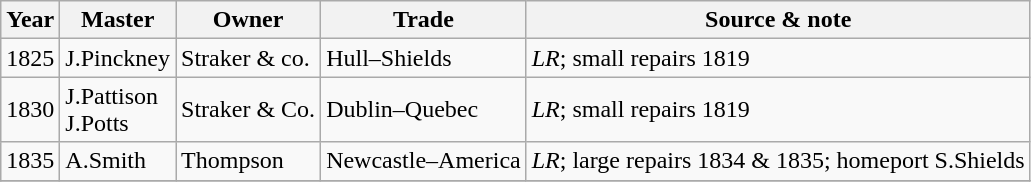<table class="sortable wikitable">
<tr>
<th>Year</th>
<th>Master</th>
<th>Owner</th>
<th>Trade</th>
<th>Source & note</th>
</tr>
<tr>
<td>1825</td>
<td>J.Pinckney</td>
<td>Straker & co.</td>
<td>Hull–Shields</td>
<td><em>LR</em>; small repairs 1819</td>
</tr>
<tr>
<td>1830</td>
<td>J.Pattison<br>J.Potts</td>
<td>Straker & Co.</td>
<td>Dublin–Quebec</td>
<td><em>LR</em>; small repairs 1819</td>
</tr>
<tr>
<td>1835</td>
<td>A.Smith</td>
<td>Thompson</td>
<td>Newcastle–America</td>
<td><em>LR</em>; large repairs 1834 & 1835; homeport S.Shields</td>
</tr>
<tr>
</tr>
</table>
